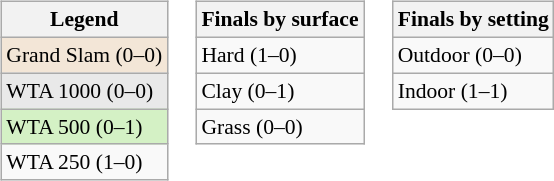<table>
<tr valign=top>
<td><br><table class="wikitable" style=font-size:90%>
<tr>
<th>Legend</th>
</tr>
<tr style="background:#f3e6d7;">
<td>Grand Slam (0–0)</td>
</tr>
<tr style="background:#e9e9e9;">
<td>WTA 1000 (0–0)</td>
</tr>
<tr style="background:#d4f1c5;">
<td>WTA 500 (0–1)</td>
</tr>
<tr>
<td>WTA 250 (1–0)</td>
</tr>
</table>
</td>
<td><br><table class="wikitable" style=font-size:90%>
<tr>
<th>Finals by surface</th>
</tr>
<tr>
<td>Hard (1–0)</td>
</tr>
<tr>
<td>Clay (0–1)</td>
</tr>
<tr>
<td>Grass (0–0)</td>
</tr>
</table>
</td>
<td><br><table class="wikitable" style=font-size:90%>
<tr>
<th>Finals by setting</th>
</tr>
<tr>
<td>Outdoor (0–0)</td>
</tr>
<tr>
<td>Indoor (1–1)</td>
</tr>
</table>
</td>
</tr>
</table>
